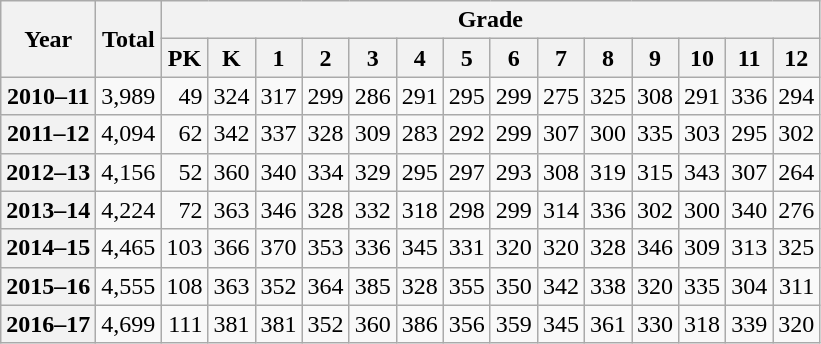<table class=wikitable style="text-align:right;">
<tr>
<th rowspan=2>Year</th>
<th rowspan=2>Total</th>
<th colspan=14>Grade</th>
</tr>
<tr>
<th>PK</th>
<th>K</th>
<th>1</th>
<th>2</th>
<th>3</th>
<th>4</th>
<th>5</th>
<th>6</th>
<th>7</th>
<th>8</th>
<th>9</th>
<th>10</th>
<th>11</th>
<th>12</th>
</tr>
<tr>
<th>2010–11</th>
<td>3,989</td>
<td>49</td>
<td>324</td>
<td>317</td>
<td>299</td>
<td>286</td>
<td>291</td>
<td>295</td>
<td>299</td>
<td>275</td>
<td>325</td>
<td>308</td>
<td>291</td>
<td>336</td>
<td>294</td>
</tr>
<tr>
<th>2011–12</th>
<td>4,094</td>
<td>62</td>
<td>342</td>
<td>337</td>
<td>328</td>
<td>309</td>
<td>283</td>
<td>292</td>
<td>299</td>
<td>307</td>
<td>300</td>
<td>335</td>
<td>303</td>
<td>295</td>
<td>302</td>
</tr>
<tr>
<th>2012–13</th>
<td>4,156</td>
<td>52</td>
<td>360</td>
<td>340</td>
<td>334</td>
<td>329</td>
<td>295</td>
<td>297</td>
<td>293</td>
<td>308</td>
<td>319</td>
<td>315</td>
<td>343</td>
<td>307</td>
<td>264</td>
</tr>
<tr>
<th>2013–14</th>
<td>4,224</td>
<td>72</td>
<td>363</td>
<td>346</td>
<td>328</td>
<td>332</td>
<td>318</td>
<td>298</td>
<td>299</td>
<td>314</td>
<td>336</td>
<td>302</td>
<td>300</td>
<td>340</td>
<td>276</td>
</tr>
<tr>
<th>2014–15</th>
<td>4,465</td>
<td>103</td>
<td>366</td>
<td>370</td>
<td>353</td>
<td>336</td>
<td>345</td>
<td>331</td>
<td>320</td>
<td>320</td>
<td>328</td>
<td>346</td>
<td>309</td>
<td>313</td>
<td>325</td>
</tr>
<tr>
<th>2015–16</th>
<td>4,555</td>
<td>108</td>
<td>363</td>
<td>352</td>
<td>364</td>
<td>385</td>
<td>328</td>
<td>355</td>
<td>350</td>
<td>342</td>
<td>338</td>
<td>320</td>
<td>335</td>
<td>304</td>
<td>311</td>
</tr>
<tr>
<th>2016–17</th>
<td>4,699</td>
<td>111</td>
<td>381</td>
<td>381</td>
<td>352</td>
<td>360</td>
<td>386</td>
<td>356</td>
<td>359</td>
<td>345</td>
<td>361</td>
<td>330</td>
<td>318</td>
<td>339</td>
<td>320</td>
</tr>
</table>
